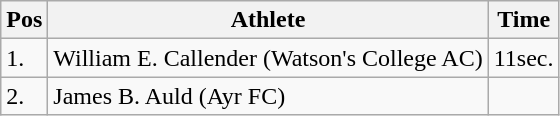<table class="wikitable">
<tr>
<th>Pos</th>
<th>Athlete</th>
<th>Time</th>
</tr>
<tr>
<td>1.</td>
<td>William E. Callender (Watson's College AC)</td>
<td>11sec.</td>
</tr>
<tr>
<td>2.</td>
<td>James B. Auld (Ayr FC)</td>
<td></td>
</tr>
</table>
